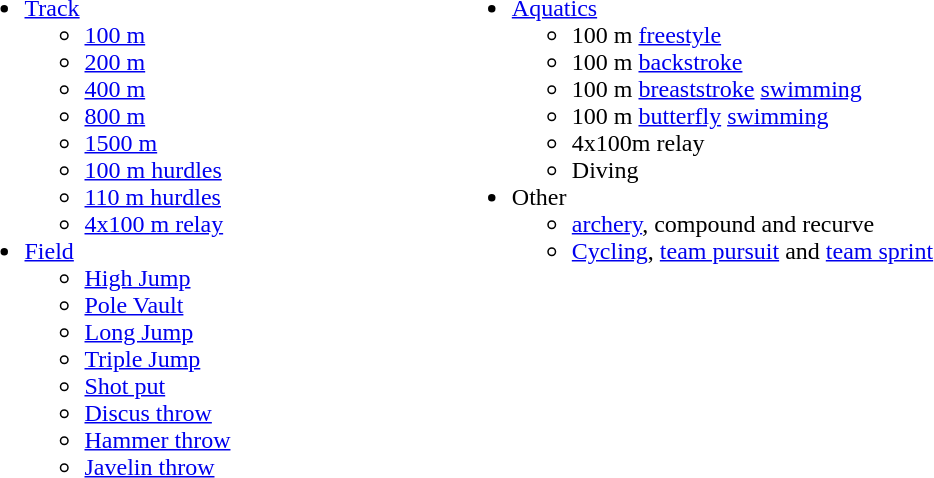<table>
<tr>
<td style="vertical-align:top;width:50%;"><br><ul><li><a href='#'>Track</a><ul><li><a href='#'>100 m</a></li><li><a href='#'>200 m</a></li><li><a href='#'>400 m</a></li><li><a href='#'>800 m</a></li><li><a href='#'>1500 m</a></li><li><a href='#'>100 m hurdles</a></li><li><a href='#'>110 m hurdles</a></li><li><a href='#'>4x100 m relay</a></li></ul></li><li><a href='#'>Field</a><ul><li><a href='#'>High Jump</a></li><li><a href='#'>Pole Vault</a></li><li><a href='#'>Long Jump</a></li><li><a href='#'>Triple Jump</a></li><li><a href='#'>Shot put</a></li><li><a href='#'>Discus throw</a></li><li><a href='#'>Hammer throw</a></li><li><a href='#'>Javelin throw</a></li></ul></li></ul></td>
<td style="vertical-align:top;width:50%;"><br><ul><li><a href='#'>Aquatics</a><ul><li>100 m <a href='#'>freestyle</a></li><li>100 m <a href='#'>backstroke</a></li><li>100 m <a href='#'>breaststroke</a> <a href='#'>swimming</a></li><li>100 m <a href='#'>butterfly</a> <a href='#'>swimming</a></li><li>4x100m relay</li><li>Diving</li></ul></li><li>Other<ul><li><a href='#'>archery</a>, compound and recurve</li><li><a href='#'>Cycling</a>, <a href='#'>team pursuit</a> and <a href='#'>team sprint</a></li></ul></li></ul></td>
</tr>
</table>
